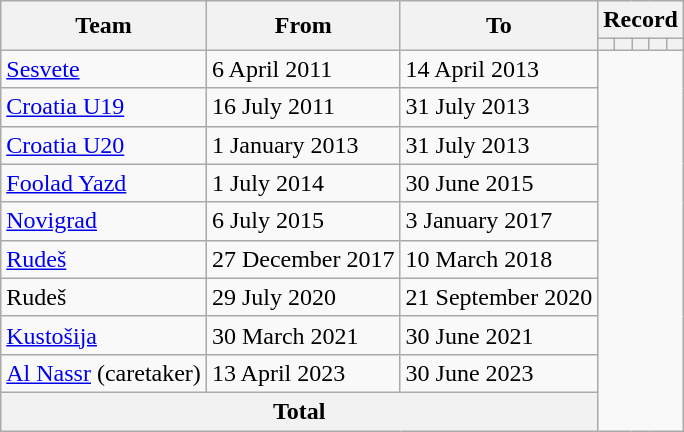<table class="wikitable" style="text-align:center">
<tr>
<th rowspan="2">Team</th>
<th rowspan="2">From</th>
<th rowspan="2">To</th>
<th colspan="5">Record</th>
</tr>
<tr>
<th></th>
<th></th>
<th></th>
<th></th>
<th></th>
</tr>
<tr>
<td align="left"><a href='#'>Sesvete</a></td>
<td align="left">6 April 2011</td>
<td align="left">14 April 2013<br></td>
</tr>
<tr>
<td align="left"><a href='#'>Croatia U19</a></td>
<td align="left">16 July 2011</td>
<td align="left">31 July 2013<br></td>
</tr>
<tr>
<td align="left"><a href='#'>Croatia U20</a></td>
<td align="left">1 January 2013</td>
<td align="left">31 July 2013<br></td>
</tr>
<tr>
<td align="left"><a href='#'>Foolad Yazd</a></td>
<td align="left">1 July 2014</td>
<td align="left">30 June 2015<br></td>
</tr>
<tr>
<td align="left"><a href='#'>Novigrad</a></td>
<td align="left">6 July 2015</td>
<td align="left">3 January 2017<br></td>
</tr>
<tr>
<td align="left"><a href='#'>Rudeš</a></td>
<td align="left">27 December 2017</td>
<td align="left">10 March 2018<br></td>
</tr>
<tr>
<td align="left">Rudeš</td>
<td align="left">29 July 2020</td>
<td align="left">21 September 2020<br></td>
</tr>
<tr>
<td align="left"><a href='#'>Kustošija</a></td>
<td align="left">30 March 2021</td>
<td align="left">30 June 2021<br></td>
</tr>
<tr>
<td align="left"><a href='#'>Al Nassr</a> (caretaker)</td>
<td align="left">13 April 2023</td>
<td align="left">30 June 2023<br></td>
</tr>
<tr>
<th colspan="3">Total<br></th>
</tr>
</table>
